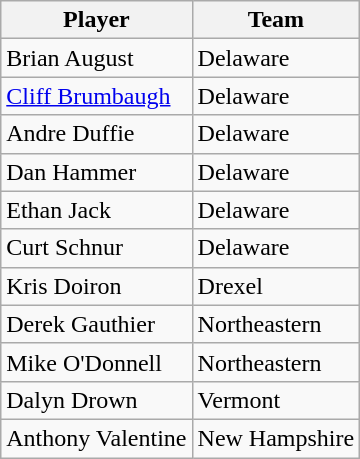<table class=wikitable>
<tr>
<th>Player</th>
<th>Team</th>
</tr>
<tr>
<td>Brian August</td>
<td>Delaware</td>
</tr>
<tr>
<td><a href='#'>Cliff Brumbaugh</a></td>
<td>Delaware</td>
</tr>
<tr>
<td>Andre Duffie</td>
<td>Delaware</td>
</tr>
<tr>
<td>Dan Hammer</td>
<td>Delaware</td>
</tr>
<tr>
<td>Ethan Jack</td>
<td>Delaware</td>
</tr>
<tr>
<td>Curt Schnur</td>
<td>Delaware</td>
</tr>
<tr>
<td>Kris Doiron</td>
<td>Drexel</td>
</tr>
<tr>
<td>Derek Gauthier</td>
<td>Northeastern</td>
</tr>
<tr>
<td>Mike O'Donnell</td>
<td>Northeastern</td>
</tr>
<tr>
<td>Dalyn Drown</td>
<td>Vermont</td>
</tr>
<tr>
<td>Anthony Valentine</td>
<td>New Hampshire</td>
</tr>
</table>
